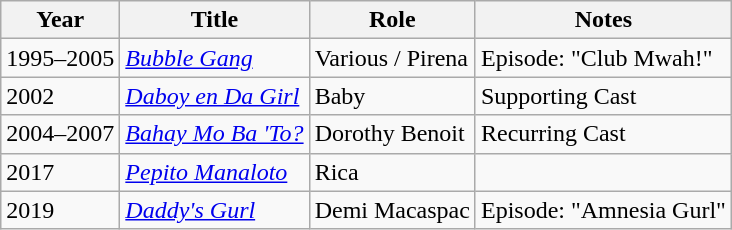<table class="wikitable sortable" >
<tr>
<th>Year</th>
<th>Title</th>
<th>Role</th>
<th>Notes</th>
</tr>
<tr>
<td>1995–2005</td>
<td><em><a href='#'>Bubble Gang</a></em></td>
<td>Various / Pirena</td>
<td>Episode: "Club Mwah!"</td>
</tr>
<tr>
<td>2002</td>
<td><em><a href='#'>Daboy en Da Girl</a></em></td>
<td>Baby</td>
<td>Supporting Cast</td>
</tr>
<tr>
<td>2004–2007</td>
<td><em><a href='#'>Bahay Mo Ba 'To?</a></em></td>
<td>Dorothy Benoit</td>
<td>Recurring Cast</td>
</tr>
<tr>
<td>2017</td>
<td><em><a href='#'>Pepito Manaloto</a></em></td>
<td>Rica</td>
<td></td>
</tr>
<tr>
<td>2019</td>
<td><em><a href='#'>Daddy's Gurl</a></em></td>
<td>Demi Macaspac</td>
<td>Episode: "Amnesia Gurl"</td>
</tr>
</table>
